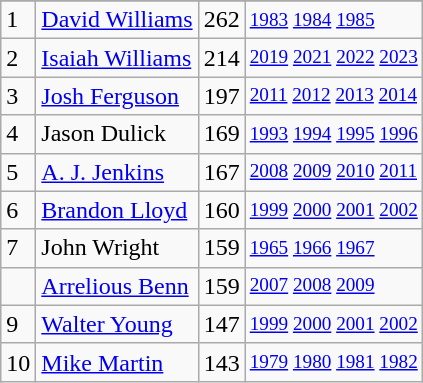<table class="wikitable">
<tr>
</tr>
<tr>
<td>1</td>
<td><a href='#'>David Williams</a></td>
<td>262</td>
<td style="font-size:80%;"><a href='#'>1983</a> <a href='#'>1984</a> <a href='#'>1985</a></td>
</tr>
<tr>
<td>2</td>
<td><a href='#'>Isaiah Williams</a></td>
<td>214</td>
<td style="font-size:80%;"><a href='#'>2019</a> <a href='#'>2021</a> <a href='#'>2022</a> <a href='#'>2023</a></td>
</tr>
<tr>
<td>3</td>
<td><a href='#'>Josh Ferguson</a></td>
<td>197</td>
<td style="font-size:80%;"><a href='#'>2011</a> <a href='#'>2012</a> <a href='#'>2013</a> <a href='#'>2014</a></td>
</tr>
<tr>
<td>4</td>
<td>Jason Dulick</td>
<td>169</td>
<td style="font-size:80%;"><a href='#'>1993</a> <a href='#'>1994</a> <a href='#'>1995</a> <a href='#'>1996</a></td>
</tr>
<tr>
<td>5</td>
<td><a href='#'>A. J. Jenkins</a></td>
<td>167</td>
<td style="font-size:80%;"><a href='#'>2008</a> <a href='#'>2009</a> <a href='#'>2010</a> <a href='#'>2011</a></td>
</tr>
<tr>
<td>6</td>
<td><a href='#'>Brandon Lloyd</a></td>
<td>160</td>
<td style="font-size:80%;"><a href='#'>1999</a> <a href='#'>2000</a> <a href='#'>2001</a> <a href='#'>2002</a></td>
</tr>
<tr>
<td>7</td>
<td>John Wright</td>
<td>159</td>
<td style="font-size:80%;"><a href='#'>1965</a> <a href='#'>1966</a> <a href='#'>1967</a></td>
</tr>
<tr>
<td></td>
<td><a href='#'>Arrelious Benn</a></td>
<td>159</td>
<td style="font-size:80%;"><a href='#'>2007</a> <a href='#'>2008</a> <a href='#'>2009</a></td>
</tr>
<tr>
<td>9</td>
<td><a href='#'>Walter Young</a></td>
<td>147</td>
<td style="font-size:80%;"><a href='#'>1999</a> <a href='#'>2000</a> <a href='#'>2001</a> <a href='#'>2002</a></td>
</tr>
<tr>
<td>10</td>
<td><a href='#'>Mike Martin</a></td>
<td>143</td>
<td style="font-size:80%;"><a href='#'>1979</a> <a href='#'>1980</a> <a href='#'>1981</a> <a href='#'>1982</a></td>
</tr>
</table>
